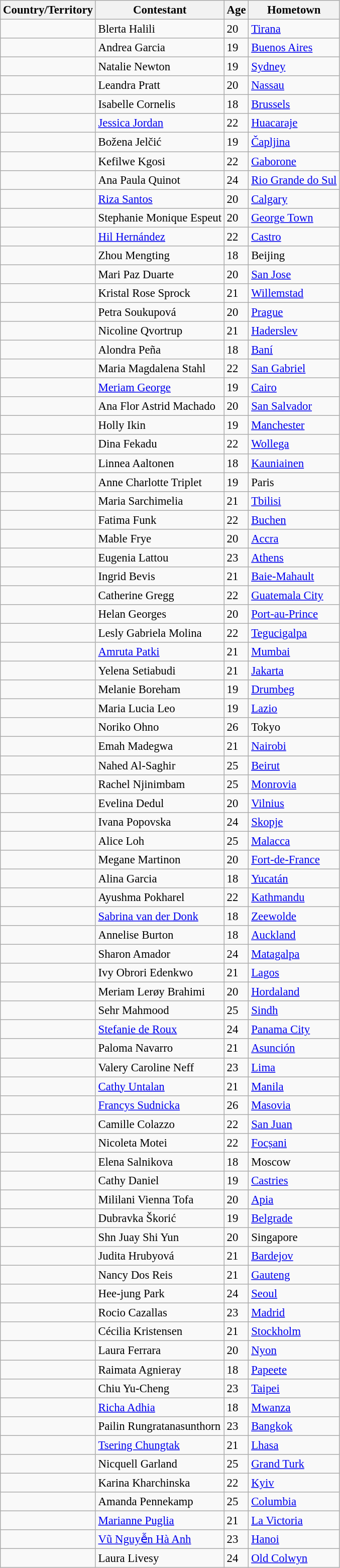<table class="wikitable sortable" style="font-size: 95%;">
<tr>
<th>Country/Territory</th>
<th>Contestant</th>
<th>Age</th>
<th>Hometown</th>
</tr>
<tr>
<td></td>
<td>Blerta Halili</td>
<td>20</td>
<td><a href='#'>Tirana</a></td>
</tr>
<tr>
<td></td>
<td>Andrea Garcia</td>
<td>19</td>
<td><a href='#'>Buenos Aires</a></td>
</tr>
<tr>
<td></td>
<td>Natalie Newton</td>
<td>19</td>
<td><a href='#'>Sydney</a></td>
</tr>
<tr>
<td></td>
<td>Leandra Pratt</td>
<td>20</td>
<td><a href='#'>Nassau</a></td>
</tr>
<tr>
<td></td>
<td>Isabelle Cornelis</td>
<td>18</td>
<td><a href='#'>Brussels</a></td>
</tr>
<tr>
<td></td>
<td><a href='#'>Jessica Jordan</a></td>
<td>22</td>
<td><a href='#'>Huacaraje</a></td>
</tr>
<tr>
<td></td>
<td>Božena Jelčić</td>
<td>19</td>
<td><a href='#'>Čapljina</a></td>
</tr>
<tr>
<td></td>
<td>Kefilwe Kgosi</td>
<td>22</td>
<td><a href='#'>Gaborone</a></td>
</tr>
<tr>
<td></td>
<td>Ana Paula Quinot</td>
<td>24</td>
<td><a href='#'>Rio Grande do Sul</a></td>
</tr>
<tr>
<td></td>
<td><a href='#'>Riza Santos</a></td>
<td>20</td>
<td><a href='#'>Calgary</a></td>
</tr>
<tr>
<td></td>
<td>Stephanie Monique Espeut</td>
<td>20</td>
<td><a href='#'>George Town</a></td>
</tr>
<tr>
<td></td>
<td><a href='#'>Hil Hernández</a></td>
<td>22</td>
<td><a href='#'>Castro</a></td>
</tr>
<tr>
<td></td>
<td>Zhou Mengting</td>
<td>18</td>
<td>Beijing</td>
</tr>
<tr>
<td></td>
<td>Mari Paz Duarte</td>
<td>20</td>
<td><a href='#'>San Jose</a></td>
</tr>
<tr>
<td></td>
<td>Kristal Rose Sprock</td>
<td>21</td>
<td><a href='#'>Willemstad</a></td>
</tr>
<tr>
<td></td>
<td>Petra Soukupová</td>
<td>20</td>
<td><a href='#'>Prague</a></td>
</tr>
<tr>
<td></td>
<td>Nicoline Qvortrup</td>
<td>21</td>
<td><a href='#'>Haderslev</a></td>
</tr>
<tr>
<td></td>
<td>Alondra Peña</td>
<td>18</td>
<td><a href='#'>Baní</a></td>
</tr>
<tr>
<td></td>
<td>Maria Magdalena Stahl</td>
<td>22</td>
<td><a href='#'>San Gabriel</a></td>
</tr>
<tr>
<td></td>
<td><a href='#'>Meriam George</a></td>
<td>19</td>
<td><a href='#'>Cairo</a></td>
</tr>
<tr>
<td></td>
<td>Ana Flor Astrid Machado</td>
<td>20</td>
<td><a href='#'>San Salvador</a></td>
</tr>
<tr>
<td></td>
<td>Holly Ikin</td>
<td>19</td>
<td><a href='#'>Manchester</a></td>
</tr>
<tr>
<td></td>
<td>Dina Fekadu</td>
<td>22</td>
<td><a href='#'>Wollega</a></td>
</tr>
<tr>
<td></td>
<td>Linnea Aaltonen</td>
<td>18</td>
<td><a href='#'>Kauniainen</a></td>
</tr>
<tr>
<td></td>
<td>Anne Charlotte Triplet</td>
<td>19</td>
<td>Paris</td>
</tr>
<tr>
<td></td>
<td>Maria Sarchimelia</td>
<td>21</td>
<td><a href='#'>Tbilisi</a></td>
</tr>
<tr>
<td></td>
<td>Fatima Funk</td>
<td>22</td>
<td><a href='#'>Buchen</a></td>
</tr>
<tr>
<td></td>
<td>Mable Frye</td>
<td>20</td>
<td><a href='#'>Accra</a></td>
</tr>
<tr>
<td></td>
<td>Eugenia Lattou</td>
<td>23</td>
<td><a href='#'>Athens</a></td>
</tr>
<tr>
<td></td>
<td>Ingrid Bevis</td>
<td>21</td>
<td><a href='#'>Baie-Mahault</a></td>
</tr>
<tr>
<td></td>
<td>Catherine Gregg</td>
<td>22</td>
<td><a href='#'>Guatemala City</a></td>
</tr>
<tr>
<td></td>
<td>Helan Georges</td>
<td>20</td>
<td><a href='#'>Port-au-Prince</a></td>
</tr>
<tr>
<td></td>
<td>Lesly Gabriela Molina</td>
<td>22</td>
<td><a href='#'>Tegucigalpa</a></td>
</tr>
<tr>
<td></td>
<td><a href='#'>Amruta Patki</a></td>
<td>21</td>
<td><a href='#'>Mumbai</a></td>
</tr>
<tr>
<td></td>
<td>Yelena Setiabudi</td>
<td>21</td>
<td><a href='#'>Jakarta</a></td>
</tr>
<tr>
<td></td>
<td>Melanie Boreham</td>
<td>19</td>
<td><a href='#'>Drumbeg</a></td>
</tr>
<tr>
<td></td>
<td>Maria Lucia Leo</td>
<td>19</td>
<td><a href='#'>Lazio</a></td>
</tr>
<tr>
<td></td>
<td>Noriko Ohno</td>
<td>26</td>
<td>Tokyo</td>
</tr>
<tr>
<td></td>
<td>Emah Madegwa</td>
<td>21</td>
<td><a href='#'>Nairobi</a></td>
</tr>
<tr>
<td></td>
<td>Nahed Al-Saghir</td>
<td>25</td>
<td><a href='#'>Beirut</a></td>
</tr>
<tr>
<td></td>
<td>Rachel Njinimbam</td>
<td>25</td>
<td><a href='#'>Monrovia</a></td>
</tr>
<tr>
<td></td>
<td>Evelina Dedul</td>
<td>20</td>
<td><a href='#'>Vilnius</a></td>
</tr>
<tr>
<td></td>
<td>Ivana Popovska</td>
<td>24</td>
<td><a href='#'>Skopje</a></td>
</tr>
<tr>
<td></td>
<td>Alice Loh</td>
<td>25</td>
<td><a href='#'>Malacca</a></td>
</tr>
<tr>
<td></td>
<td>Megane Martinon</td>
<td>20</td>
<td><a href='#'>Fort-de-France</a></td>
</tr>
<tr>
<td></td>
<td>Alina Garcia</td>
<td>18</td>
<td><a href='#'>Yucatán</a></td>
</tr>
<tr>
<td></td>
<td>Ayushma Pokharel</td>
<td>22</td>
<td><a href='#'>Kathmandu</a></td>
</tr>
<tr>
<td></td>
<td><a href='#'>Sabrina van der Donk</a></td>
<td>18</td>
<td><a href='#'>Zeewolde</a></td>
</tr>
<tr>
<td></td>
<td>Annelise Burton</td>
<td>18</td>
<td><a href='#'>Auckland</a></td>
</tr>
<tr>
<td></td>
<td>Sharon Amador</td>
<td>24</td>
<td><a href='#'>Matagalpa</a></td>
</tr>
<tr>
<td></td>
<td>Ivy Obrori Edenkwo</td>
<td>21</td>
<td><a href='#'>Lagos</a></td>
</tr>
<tr>
<td></td>
<td>Meriam Lerøy Brahimi</td>
<td>20</td>
<td><a href='#'>Hordaland</a></td>
</tr>
<tr>
<td></td>
<td>Sehr Mahmood</td>
<td>25</td>
<td><a href='#'>Sindh</a></td>
</tr>
<tr>
<td></td>
<td><a href='#'>Stefanie de Roux</a></td>
<td>24</td>
<td><a href='#'>Panama City</a></td>
</tr>
<tr>
<td></td>
<td>Paloma Navarro</td>
<td>21</td>
<td><a href='#'>Asunción</a></td>
</tr>
<tr>
<td></td>
<td>Valery Caroline Neff</td>
<td>23</td>
<td><a href='#'>Lima</a></td>
</tr>
<tr>
<td></td>
<td><a href='#'>Cathy Untalan</a></td>
<td>21</td>
<td><a href='#'>Manila</a></td>
</tr>
<tr>
<td></td>
<td><a href='#'>Francys Sudnicka</a></td>
<td>26</td>
<td><a href='#'>Masovia</a></td>
</tr>
<tr>
<td></td>
<td>Camille Colazzo</td>
<td>22</td>
<td><a href='#'>San Juan</a></td>
</tr>
<tr>
<td></td>
<td>Nicoleta Motei</td>
<td>22</td>
<td><a href='#'>Focșani</a></td>
</tr>
<tr>
<td></td>
<td>Elena Salnikova</td>
<td>18</td>
<td>Moscow</td>
</tr>
<tr>
<td></td>
<td>Cathy Daniel</td>
<td>19</td>
<td><a href='#'>Castries</a></td>
</tr>
<tr>
<td></td>
<td>Mililani Vienna Tofa</td>
<td>20</td>
<td><a href='#'>Apia</a></td>
</tr>
<tr>
<td></td>
<td>Dubravka Škorić</td>
<td>19</td>
<td><a href='#'>Belgrade</a></td>
</tr>
<tr>
<td></td>
<td>Shn Juay Shi Yun</td>
<td>20</td>
<td>Singapore</td>
</tr>
<tr>
<td></td>
<td>Judita Hrubyová</td>
<td>21</td>
<td><a href='#'>Bardejov</a></td>
</tr>
<tr>
<td></td>
<td>Nancy Dos Reis</td>
<td>21</td>
<td><a href='#'>Gauteng</a></td>
</tr>
<tr>
<td></td>
<td>Hee-jung Park</td>
<td>24</td>
<td><a href='#'>Seoul</a></td>
</tr>
<tr>
<td></td>
<td>Rocio Cazallas</td>
<td>23</td>
<td><a href='#'>Madrid</a></td>
</tr>
<tr>
<td></td>
<td>Cécilia Kristensen</td>
<td>21</td>
<td><a href='#'>Stockholm</a></td>
</tr>
<tr>
<td></td>
<td>Laura Ferrara</td>
<td>20</td>
<td><a href='#'>Nyon</a></td>
</tr>
<tr>
<td></td>
<td>Raimata Agnieray</td>
<td>18</td>
<td><a href='#'>Papeete</a></td>
</tr>
<tr>
<td></td>
<td>Chiu Yu-Cheng</td>
<td>23</td>
<td><a href='#'>Taipei</a></td>
</tr>
<tr>
<td></td>
<td><a href='#'>Richa Adhia</a></td>
<td>18</td>
<td><a href='#'>Mwanza</a></td>
</tr>
<tr>
<td></td>
<td>Pailin Rungratanasunthorn</td>
<td>23</td>
<td><a href='#'>Bangkok</a></td>
</tr>
<tr>
<td></td>
<td><a href='#'>Tsering Chungtak</a></td>
<td>21</td>
<td><a href='#'>Lhasa</a></td>
</tr>
<tr>
<td></td>
<td>Nicquell Garland</td>
<td>25</td>
<td><a href='#'>Grand Turk</a></td>
</tr>
<tr>
<td></td>
<td>Karina Kharchinska</td>
<td>22</td>
<td><a href='#'>Kyiv</a></td>
</tr>
<tr>
<td></td>
<td>Amanda Pennekamp</td>
<td>25</td>
<td><a href='#'>Columbia</a></td>
</tr>
<tr>
<td></td>
<td><a href='#'>Marianne Puglia</a></td>
<td>21</td>
<td><a href='#'>La Victoria</a></td>
</tr>
<tr>
<td></td>
<td><a href='#'>Vũ Nguyễn Hà Anh</a></td>
<td>23</td>
<td><a href='#'>Hanoi</a></td>
</tr>
<tr>
<td></td>
<td>Laura Livesy</td>
<td>24</td>
<td><a href='#'>Old Colwyn</a></td>
</tr>
</table>
